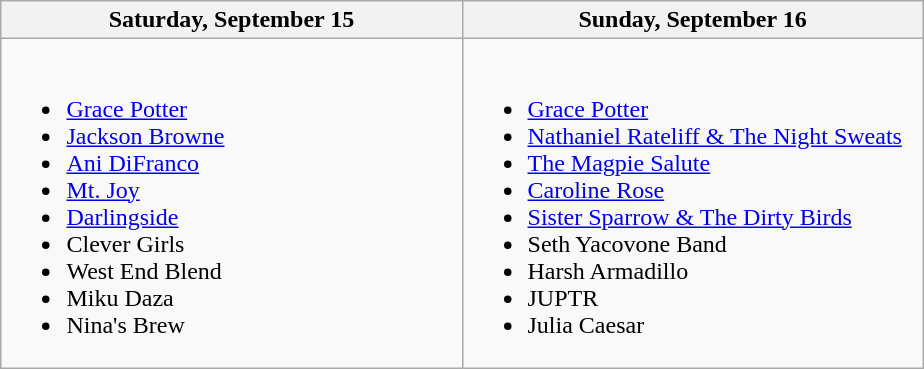<table class="wikitable" style="margin-left: auto; margin-right: auto; border: none;">
<tr>
<th style="width: 300px;">Saturday, September 15</th>
<th style="width: 300px;">Sunday, September 16</th>
</tr>
<tr valign="top">
<td><br><ul><li><a href='#'>Grace Potter</a></li><li><a href='#'>Jackson Browne</a></li><li><a href='#'>Ani DiFranco</a></li><li><a href='#'>Mt. Joy</a></li><li><a href='#'>Darlingside</a></li><li>Clever Girls</li><li>West End Blend</li><li>Miku Daza</li><li>Nina's Brew</li></ul></td>
<td><br><ul><li><a href='#'>Grace Potter</a></li><li><a href='#'>Nathaniel Rateliff & The Night Sweats</a></li><li><a href='#'>The Magpie Salute</a></li><li><a href='#'>Caroline Rose</a></li><li><a href='#'>Sister Sparrow & The Dirty Birds</a></li><li>Seth Yacovone Band</li><li>Harsh Armadillo</li><li>JUPTR</li><li>Julia Caesar</li></ul></td>
</tr>
</table>
